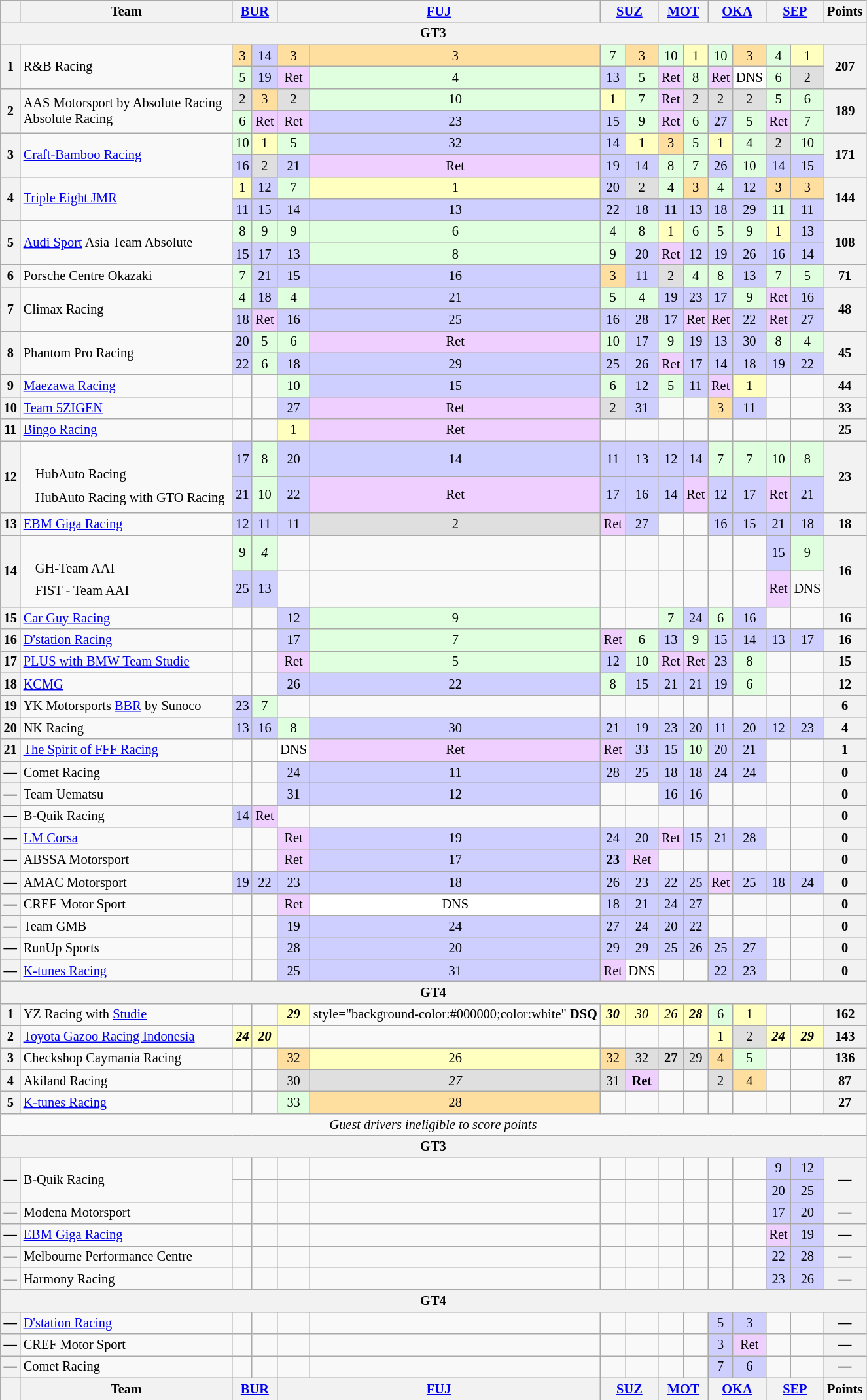<table class="wikitable" style="font-size: 85%; text-align:center;">
<tr>
<th></th>
<th>Team</th>
<th colspan="2"><a href='#'>BUR</a><br></th>
<th colspan="2"><a href='#'>FUJ</a><br></th>
<th colspan="2"><a href='#'>SUZ</a><br></th>
<th colspan="2"><a href='#'>MOT</a><br></th>
<th colspan="2"><a href='#'>OKA</a><br></th>
<th colspan="2"><a href='#'>SEP</a><br></th>
<th>Points</th>
</tr>
<tr>
<th colspan="18">GT3</th>
</tr>
<tr>
<th rowspan=2>1</th>
<td align="left" rowspan=2> R&B Racing</td>
<td style="background:#FFDF9F;">3</td>
<td style="background:#CFCFFF;">14</td>
<td style="background:#FFDF9F;">3</td>
<td style="background:#FFDF9F;">3</td>
<td style="background:#DFFFDF;">7</td>
<td style="background:#FFDF9F;">3</td>
<td style="background:#DFFFDF;">10</td>
<td style="background:#FFFFBF;">1</td>
<td style="background:#DFFFDF;">10</td>
<td style="background:#FFDF9F;">3</td>
<td style="background:#DFFFDF;">4</td>
<td style="background:#FFFFBF;">1</td>
<th rowspan=2>207</th>
</tr>
<tr>
<td style="background:#DFFFDF;">5</td>
<td style="background:#CFCFFF;">19</td>
<td style="background:#EFCFFF;">Ret</td>
<td style="background:#DFFFDF;">4</td>
<td style="background:#CFCFFF;">13</td>
<td style="background:#DFFFDF;">5</td>
<td style="background:#EFCFFF;">Ret</td>
<td style="background:#DFFFDF;">8</td>
<td style="background:#EFCFFF;">Ret</td>
<td style="background:#FFFFFF;">DNS</td>
<td style="background:#DFFFDF;">6</td>
<td style="background:#DFDFDF;">2</td>
</tr>
<tr>
<th rowspan=2>2</th>
<td align="left" rowspan=2> AAS Motorsport by Absolute Racing<br> Absolute Racing</td>
<td style="background:#DFDFDF;">2</td>
<td style="background:#FFDF9F;">3</td>
<td style="background:#DFDFDF;">2</td>
<td style="background:#DFFFDF;">10</td>
<td style="background:#FFFFBF;">1</td>
<td style="background:#DFFFDF;">7</td>
<td style="background:#EFCFFF;">Ret</td>
<td style="background:#DFDFDF;">2</td>
<td style="background:#DFDFDF;">2</td>
<td style="background:#DFDFDF;">2</td>
<td style="background:#DFFFDF;">5</td>
<td style="background:#DFFFDF;">6</td>
<th rowspan=2>189</th>
</tr>
<tr>
<td style="background:#DFFFDF;">6</td>
<td style="background:#EFCFFF;">Ret</td>
<td style="background:#EFCFFF;">Ret</td>
<td style="background:#CFCFFF;">23</td>
<td style="background:#CFCFFF;">15</td>
<td style="background:#DFFFDF;">9</td>
<td style="background:#EFCFFF;">Ret</td>
<td style="background:#DFFFDF;">6</td>
<td style="background:#CFCFFF;">27</td>
<td style="background:#DFFFDF;">5</td>
<td style="background:#EFCFFF;">Ret</td>
<td style="background:#DFFFDF;">7</td>
</tr>
<tr>
<th rowspan=2>3</th>
<td align="left" rowspan=2> <a href='#'>Craft-Bamboo Racing</a></td>
<td style="background:#DFFFDF;">10</td>
<td style="background:#FFFFBF;">1</td>
<td style="background:#DFFFDF;">5</td>
<td style="background:#CFCFFF;">32</td>
<td style="background:#CFCFFF;">14</td>
<td style="background:#FFFFBF;">1</td>
<td style="background:#FFDF9F;">3</td>
<td style="background:#DFFFDF;">5</td>
<td style="background:#FFFFBF;">1</td>
<td style="background:#DFFFDF;">4</td>
<td style="background:#DFDFDF;">2</td>
<td style="background:#DFFFDF;">10</td>
<th rowspan=2>171</th>
</tr>
<tr>
<td style="background:#CFCFFF;">16</td>
<td style="background:#DFDFDF;">2</td>
<td style="background:#CFCFFF;">21</td>
<td style="background:#EFCFFF;">Ret</td>
<td style="background:#CFCFFF;">19</td>
<td style="background:#CFCFFF;">14</td>
<td style="background:#DFFFDF;">8</td>
<td style="background:#DFFFDF;">7</td>
<td style="background:#CFCFFF;">26</td>
<td style="background:#DFFFDF;">10</td>
<td style="background:#CFCFFF;">14</td>
<td style="background:#CFCFFF;">15</td>
</tr>
<tr>
<th rowspan=2>4</th>
<td align="left" rowspan=2> <a href='#'>Triple Eight JMR</a></td>
<td style="background:#FFFFBF;">1</td>
<td style="background:#CFCFFF;">12</td>
<td style="background:#DFFFDF;">7</td>
<td style="background:#FFFFBF;">1</td>
<td style="background:#CFCFFF;">20</td>
<td style="background:#DFDFDF;">2</td>
<td style="background:#DFFFDF;">4</td>
<td style="background:#FFDF9F;">3</td>
<td style="background:#DFFFDF;">4</td>
<td style="background:#CFCFFF;">12</td>
<td style="background:#FFDF9F;">3</td>
<td style="background:#FFDF9F;">3</td>
<th rowspan=2>144</th>
</tr>
<tr>
<td style="background:#CFCFFF;">11</td>
<td style="background:#CFCFFF;">15</td>
<td style="background:#CFCFFF;">14</td>
<td style="background:#CFCFFF;">13</td>
<td style="background:#CFCFFF;">22</td>
<td style="background:#CFCFFF;">18</td>
<td style="background:#CFCFFF;">11</td>
<td style="background:#CFCFFF;">13</td>
<td style="background:#CFCFFF;">18</td>
<td style="background:#CFCFFF;">29</td>
<td style="background:#DFFFDF;">11</td>
<td style="background:#CFCFFF;">11</td>
</tr>
<tr>
<th rowspan=2>5</th>
<td align="left" rowspan=2> <a href='#'>Audi Sport</a> Asia Team Absolute</td>
<td style="background:#DFFFDF;">8</td>
<td style="background:#DFFFDF;">9</td>
<td style="background:#DFFFDF;">9</td>
<td style="background:#DFFFDF;">6</td>
<td style="background:#DFFFDF;">4</td>
<td style="background:#DFFFDF;">8</td>
<td style="background:#FFFFBF;">1</td>
<td style="background:#DFFFDF;">6</td>
<td style="background:#DFFFDF;">5</td>
<td style="background:#DFFFDF;">9</td>
<td style="background:#FFFFBF;">1</td>
<td style="background:#CFCFFF;">13</td>
<th rowspan=2>108</th>
</tr>
<tr>
<td style="background:#CFCFFF;">15</td>
<td style="background:#CFCFFF;">17</td>
<td style="background:#CFCFFF;">13</td>
<td style="background:#DFFFDF;">8</td>
<td style="background:#DFFFDF;">9</td>
<td style="background:#CFCFFF;">20</td>
<td style="background:#EFCFFF;">Ret</td>
<td style="background:#CFCFFF;">12</td>
<td style="background:#CFCFFF;">19</td>
<td style="background:#CFCFFF;">26</td>
<td style="background:#CFCFFF;">16</td>
<td style="background:#CFCFFF;">14</td>
</tr>
<tr>
<th>6</th>
<td align="left"> Porsche Centre Okazaki</td>
<td style="background:#DFFFDF;">7</td>
<td style="background:#CFCFFF;">21</td>
<td style="background:#CFCFFF;">15</td>
<td style="background:#CFCFFF;">16</td>
<td style="background:#FFDF9F;">3</td>
<td style="background:#CFCFFF;">11</td>
<td style="background:#DFDFDF;">2</td>
<td style="background:#DFFFDF;">4</td>
<td style="background:#DFFFDF;">8</td>
<td style="background:#CFCFFF;">13</td>
<td style="background:#DFFFDF;">7</td>
<td style="background:#DFFFDF;">5</td>
<th>71</th>
</tr>
<tr>
<th rowspan=2>7</th>
<td align="left" rowspan=2> Climax Racing</td>
<td style="background:#DFFFDF;">4</td>
<td style="background:#CFCFFF;">18</td>
<td style="background:#DFFFDF;">4</td>
<td style="background:#CFCFFF;">21</td>
<td style="background:#DFFFDF;">5</td>
<td style="background:#DFFFDF;">4</td>
<td style="background:#CFCFFF;">19</td>
<td style="background:#CFCFFF;">23</td>
<td style="background:#CFCFFF;">17</td>
<td style="background:#DFFFDF;">9</td>
<td style="background:#EFCFFF;">Ret</td>
<td style="background:#CFCFFF;">16</td>
<th rowspan=2>48</th>
</tr>
<tr>
<td style="background:#CFCFFF;">18</td>
<td style="background:#EFCFFF;">Ret</td>
<td style="background:#CFCFFF;">16</td>
<td style="background:#CFCFFF;">25</td>
<td style="background:#CFCFFF;">16</td>
<td style="background:#CFCFFF;">28</td>
<td style="background:#CFCFFF;">17</td>
<td style="background:#EFCFFF;">Ret</td>
<td style="background:#EFCFFF;">Ret</td>
<td style="background:#CFCFFF;">22</td>
<td style="background:#EFCFFF;">Ret</td>
<td style="background:#CFCFFF;">27</td>
</tr>
<tr>
<th rowspan=2>8</th>
<td align="left" rowspan=2> Phantom Pro Racing</td>
<td style="background:#CFCFFF;">20</td>
<td style="background:#DFFFDF;">5</td>
<td style="background:#DFFFDF;">6</td>
<td style="background:#EFCFFF;">Ret</td>
<td style="background:#DFFFDF;">10</td>
<td style="background:#CFCFFF;">17</td>
<td style="background:#DFFFDF;">9</td>
<td style="background:#CFCFFF;">19</td>
<td style="background:#CFCFFF;">13</td>
<td style="background:#CFCFFF;">30</td>
<td style="background:#DFFFDF;">8</td>
<td style="background:#DFFFDF;">4</td>
<th rowspan=2>45</th>
</tr>
<tr>
<td style="background:#CFCFFF;">22</td>
<td style="background:#DFFFDF;">6</td>
<td style="background:#CFCFFF;">18</td>
<td style="background:#CFCFFF;">29</td>
<td style="background:#CFCFFF;">25</td>
<td style="background:#CFCFFF;">26</td>
<td style="background:#EFCFFF;">Ret</td>
<td style="background:#CFCFFF;">17</td>
<td style="background:#CFCFFF;">14</td>
<td style="background:#CFCFFF;">18</td>
<td style="background:#CFCFFF;">19</td>
<td style="background:#CFCFFF;">22</td>
</tr>
<tr>
<th>9</th>
<td align="left"> <a href='#'>Maezawa Racing</a></td>
<td></td>
<td></td>
<td style="background:#DFFFDF;">10</td>
<td style="background:#CFCFFF;">15</td>
<td style="background:#DFFFDF;">6</td>
<td style="background:#CFCFFF;">12</td>
<td style="background:#DFFFDF;">5</td>
<td style="background:#CFCFFF;">11</td>
<td style="background:#EFCFFF;">Ret</td>
<td style="background:#FFFFBF;">1</td>
<td></td>
<td></td>
<th>44</th>
</tr>
<tr>
<th>10</th>
<td align="left"> <a href='#'>Team 5ZIGEN</a></td>
<td></td>
<td></td>
<td style="background:#CFCFFF;">27</td>
<td style="background:#EFCFFF;">Ret</td>
<td style="background:#DFDFDF;">2</td>
<td style="background:#CFCFFF;">31</td>
<td></td>
<td></td>
<td style="background:#FFDF9F;">3</td>
<td style="background:#CFCFFF;">11</td>
<td></td>
<td></td>
<th>33</th>
</tr>
<tr>
<th>11</th>
<td align="left"> <a href='#'>Bingo Racing</a></td>
<td></td>
<td></td>
<td style="background:#FFFFBF;">1</td>
<td style="background:#EFCFFF;">Ret</td>
<td></td>
<td></td>
<td></td>
<td></td>
<td></td>
<td></td>
<td></td>
<td></td>
<th>25</th>
</tr>
<tr>
<th rowspan=2>12</th>
<td align="left" rowspan=2><br><table style="float: left; border-top:transparent; border-right:transparent; border-bottom:transparent; border-left:transparent;">
<tr>
<td style=" border-top:transparent; border-right:transparent; border-bottom:transparent; border-left:transparent;" rowspan=3></td>
</tr>
<tr>
<td style=" border-top:transparent; border-right:transparent; border-bottom:transparent; border-left:transparent;">HubAuto Racing</td>
</tr>
<tr>
<td style=" border-top:transparent; border-right:transparent; border-bottom:transparent; border-left:transparent;">HubAuto Racing with GTO Racing</td>
</tr>
</table>
</td>
<td style="background:#CFCFFF;">17</td>
<td style="background:#DFFFDF;">8</td>
<td style="background:#CFCFFF;">20</td>
<td style="background:#CFCFFF;">14</td>
<td style="background:#CFCFFF;">11</td>
<td style="background:#CFCFFF;">13</td>
<td style="background:#CFCFFF;">12</td>
<td style="background:#CFCFFF;">14</td>
<td style="background:#DFFFDF;">7</td>
<td style="background:#DFFFDF;">7</td>
<td style="background:#DFFFDF;">10</td>
<td style="background:#DFFFDF;">8</td>
<th rowspan=2>23</th>
</tr>
<tr>
<td style="background:#CFCFFF;">21</td>
<td style="background:#DFFFDF;">10</td>
<td style="background:#CFCFFF;">22</td>
<td style="background:#EFCFFF;">Ret</td>
<td style="background:#CFCFFF;">17</td>
<td style="background:#CFCFFF;">16</td>
<td style="background:#CFCFFF;">14</td>
<td style="background:#EFCFFF;">Ret</td>
<td style="background:#CFCFFF;">12</td>
<td style="background:#CFCFFF;">17</td>
<td style="background:#EFCFFF;">Ret</td>
<td style="background:#CFCFFF;">21</td>
</tr>
<tr>
<th>13</th>
<td align="left"> <a href='#'>EBM Giga Racing</a></td>
<td style="background:#CFCFFF;">12</td>
<td style="background:#CFCFFF;">11</td>
<td style="background:#CFCFFF;">11</td>
<td style="background:#DFDFDF;">2</td>
<td style="background:#EFCFFF;">Ret</td>
<td style="background:#CFCFFF;">27</td>
<td></td>
<td></td>
<td style="background:#CFCFFF;">16</td>
<td style="background:#CFCFFF;">15</td>
<td style="background:#CFCFFF;">21</td>
<td style="background:#CFCFFF;">18</td>
<th>18</th>
</tr>
<tr>
<th rowspan=2>14</th>
<td align="left" rowspan=2><br><table style="float: left; border-top:transparent; border-right:transparent; border-bottom:transparent; border-left:transparent;">
<tr>
<td style=" border-top:transparent; border-right:transparent; border-bottom:transparent; border-left:transparent;" rowspan=3></td>
</tr>
<tr>
<td style=" border-top:transparent; border-right:transparent; border-bottom:transparent; border-left:transparent;">GH-Team AAI</td>
</tr>
<tr>
<td style=" border-top:transparent; border-right:transparent; border-bottom:transparent; border-left:transparent;">FIST - Team AAI</td>
</tr>
</table>
</td>
<td style="background:#DFFFDF;">9</td>
<td style="background:#DFFFDF;"><em>4</em></td>
<td></td>
<td></td>
<td></td>
<td></td>
<td></td>
<td></td>
<td></td>
<td></td>
<td style="background:#CFCFFF;">15</td>
<td style="background:#DFFFDF;">9</td>
<th rowspan=2>16</th>
</tr>
<tr>
<td style="background:#CFCFFF;">25</td>
<td style="background:#CFCFFF;">13</td>
<td></td>
<td></td>
<td></td>
<td></td>
<td></td>
<td></td>
<td></td>
<td></td>
<td style="background:#EFCFFF;">Ret</td>
<td>DNS</td>
</tr>
<tr>
<th>15</th>
<td align="left"> <a href='#'>Car Guy Racing</a></td>
<td></td>
<td></td>
<td style="background:#CFCFFF;">12</td>
<td style="background:#DFFFDF;">9</td>
<td></td>
<td></td>
<td style="background:#DFFFDF;">7</td>
<td style="background:#CFCFFF;">24</td>
<td style="background:#DFFFDF;">6</td>
<td style="background:#CFCFFF;">16</td>
<td></td>
<td></td>
<th>16</th>
</tr>
<tr>
<th>16</th>
<td align="left"> <a href='#'>D'station Racing</a></td>
<td></td>
<td></td>
<td style="background:#CFCFFF;">17</td>
<td style="background:#DFFFDF;">7</td>
<td style="background:#EFCFFF;">Ret</td>
<td style="background:#DFFFDF;">6</td>
<td style="background:#CFCFFF;">13</td>
<td style="background:#DFFFDF;">9</td>
<td style="background:#CFCFFF;">15</td>
<td style="background:#CFCFFF;">14</td>
<td style="background:#CFCFFF;">13</td>
<td style="background:#CFCFFF;">17</td>
<th>16</th>
</tr>
<tr>
<th>17</th>
<td align="left"> <a href='#'>PLUS with BMW Team Studie</a></td>
<td></td>
<td></td>
<td style="background:#EFCFFF;">Ret</td>
<td style="background:#DFFFDF;">5</td>
<td style="background:#CFCFFF;">12</td>
<td style="background:#DFFFDF;">10</td>
<td style="background:#EFCFFF;">Ret</td>
<td style="background:#EFCFFF;">Ret</td>
<td style="background:#CFCFFF;">23</td>
<td style="background:#DFFFDF;">8</td>
<td></td>
<td></td>
<th>15</th>
</tr>
<tr>
<th>18</th>
<td align="left"> <a href='#'>KCMG</a></td>
<td></td>
<td></td>
<td style="background:#CFCFFF;">26</td>
<td style="background:#CFCFFF;">22</td>
<td style="background:#DFFFDF;">8</td>
<td style="background:#CFCFFF;">15</td>
<td style="background:#CFCFFF;">21</td>
<td style="background:#CFCFFF;">21</td>
<td style="background:#CFCFFF;">19</td>
<td style="background:#DFFFDF;">6</td>
<td></td>
<td></td>
<th>12</th>
</tr>
<tr>
<th>19</th>
<td align="left" nowrap> YK Motorsports <a href='#'>BBR</a> by Sunoco</td>
<td style="background:#CFCFFF;">23</td>
<td style="background:#DFFFDF;">7</td>
<td></td>
<td></td>
<td></td>
<td></td>
<td></td>
<td></td>
<td></td>
<td></td>
<td></td>
<td></td>
<th>6</th>
</tr>
<tr>
<th>20</th>
<td align="left"> NK Racing</td>
<td style="background:#CFCFFF;">13</td>
<td style="background:#CFCFFF;">16</td>
<td style="background:#DFFFDF;">8</td>
<td style="background:#CFCFFF;">30</td>
<td style="background:#CFCFFF;">21</td>
<td style="background:#CFCFFF;">19</td>
<td style="background:#CFCFFF;">23</td>
<td style="background:#CFCFFF;">20</td>
<td style="background:#CFCFFF;">11</td>
<td style="background:#CFCFFF;">20</td>
<td style="background:#CFCFFF;">12</td>
<td style="background:#CFCFFF;">23</td>
<th>4</th>
</tr>
<tr>
<th>21</th>
<td align="left"> <a href='#'>The Spirit of FFF Racing</a></td>
<td></td>
<td></td>
<td style="background:#FFFFFF;">DNS</td>
<td style="background:#EFCFFF;">Ret</td>
<td style="background:#EFCFFF;">Ret</td>
<td style="background:#CFCFFF;">33</td>
<td style="background:#CFCFFF;">15</td>
<td style="background:#DFFFDF;">10</td>
<td style="background:#CFCFFF;">20</td>
<td style="background:#CFCFFF;">21</td>
<td></td>
<td></td>
<th>1</th>
</tr>
<tr>
<th>—</th>
<td align="left"> Comet Racing</td>
<td></td>
<td></td>
<td style="background:#CFCFFF;">24</td>
<td style="background:#CFCFFF;">11</td>
<td style="background:#CFCFFF;">28</td>
<td style="background:#CFCFFF;">25</td>
<td style="background:#CFCFFF;">18</td>
<td style="background:#CFCFFF;">18</td>
<td style="background:#CFCFFF;">24</td>
<td style="background:#CFCFFF;">24</td>
<td></td>
<td></td>
<th>0</th>
</tr>
<tr>
<th>—</th>
<td align="left"> Team Uematsu</td>
<td></td>
<td></td>
<td style="background:#CFCFFF;">31</td>
<td style="background:#CFCFFF;">12</td>
<td></td>
<td></td>
<td style="background:#CFCFFF;">16</td>
<td style="background:#CFCFFF;">16</td>
<td></td>
<td></td>
<td></td>
<td></td>
<th>0</th>
</tr>
<tr>
<th>—</th>
<td align="left"> B-Quik Racing</td>
<td style="background:#CFCFFF;">14</td>
<td style="background:#EFCFFF;">Ret</td>
<td></td>
<td></td>
<td></td>
<td></td>
<td></td>
<td></td>
<td></td>
<td></td>
<td></td>
<td></td>
<th>0</th>
</tr>
<tr>
<th>—</th>
<td align="left"> <a href='#'>LM Corsa</a></td>
<td></td>
<td></td>
<td style="background:#EFCFFF;">Ret</td>
<td style="background:#CFCFFF;">19</td>
<td style="background:#CFCFFF;">24</td>
<td style="background:#CFCFFF;">20</td>
<td style="background:#EFCFFF;">Ret</td>
<td style="background:#CFCFFF;">15</td>
<td style="background:#CFCFFF;">21</td>
<td style="background:#CFCFFF;">28</td>
<td></td>
<td></td>
<th>0</th>
</tr>
<tr>
<th>—</th>
<td align="left"> ABSSA Motorsport</td>
<td></td>
<td></td>
<td style="background:#EFCFFF;">Ret</td>
<td style="background:#CFCFFF;">17</td>
<td style="background:#CFCFFF;"><strong>23</strong></td>
<td style="background:#EFCFFF;">Ret</td>
<td></td>
<td></td>
<td></td>
<td></td>
<td></td>
<td></td>
<th>0</th>
</tr>
<tr>
<th>—</th>
<td align="left"> AMAC Motorsport</td>
<td style="background:#CFCFFF;">19</td>
<td style="background:#CFCFFF;">22</td>
<td style="background:#CFCFFF;">23</td>
<td style="background:#CFCFFF;">18</td>
<td style="background:#CFCFFF;">26</td>
<td style="background:#CFCFFF;">23</td>
<td style="background:#CFCFFF;">22</td>
<td style="background:#CFCFFF;">25</td>
<td style="background:#EFCFFF;">Ret</td>
<td style="background:#CFCFFF;">25</td>
<td style="background:#CFCFFF;">18</td>
<td style="background:#CFCFFF;">24</td>
<th>0</th>
</tr>
<tr>
<th>—</th>
<td align="left"> CREF Motor Sport</td>
<td></td>
<td></td>
<td style="background:#EFCFFF;">Ret</td>
<td style="background:#FFFFFF;">DNS</td>
<td style="background:#CFCFFF;">18</td>
<td style="background:#CFCFFF;">21</td>
<td style="background:#CFCFFF;">24</td>
<td style="background:#CFCFFF;">27</td>
<td></td>
<td></td>
<td></td>
<td></td>
<th>0</th>
</tr>
<tr>
<th>—</th>
<td align="left"> Team GMB</td>
<td></td>
<td></td>
<td style="background:#CFCFFF;">19</td>
<td style="background:#CFCFFF;">24</td>
<td style="background:#CFCFFF;">27</td>
<td style="background:#CFCFFF;">24</td>
<td style="background:#CFCFFF;">20</td>
<td style="background:#CFCFFF;">22</td>
<td></td>
<td></td>
<td></td>
<td></td>
<th>0</th>
</tr>
<tr>
<th>—</th>
<td align="left"> RunUp Sports</td>
<td></td>
<td></td>
<td style="background:#CFCFFF;">28</td>
<td style="background:#CFCFFF;">20</td>
<td style="background:#CFCFFF;">29</td>
<td style="background:#CFCFFF;">29</td>
<td style="background:#CFCFFF;">25</td>
<td style="background:#CFCFFF;">26</td>
<td style="background:#CFCFFF;">25</td>
<td style="background:#CFCFFF;">27</td>
<td></td>
<td></td>
<th>0</th>
</tr>
<tr>
<th>—</th>
<td align="left"> <a href='#'>K-tunes Racing</a></td>
<td></td>
<td></td>
<td style="background:#CFCFFF;">25</td>
<td style="background:#CFCFFF;">31</td>
<td style="background:#EFCFFF;">Ret</td>
<td style="background:#FFFFFF;">DNS</td>
<td></td>
<td></td>
<td style="background:#CFCFFF;">22</td>
<td style="background:#CFCFFF;">23</td>
<td></td>
<td></td>
<th>0</th>
</tr>
<tr>
<th colspan="17">GT4</th>
</tr>
<tr>
<th>1</th>
<td align="left"> YZ Racing with <a href='#'>Studie</a></td>
<td></td>
<td></td>
<td style="background:#FFFFBF;"><strong><em>29</em></strong></td>
<td>style="background-color:#000000;color:white" <strong>DSQ</strong></td>
<td style="background:#FFFFBF;"><strong><em>30</em></strong></td>
<td style="background:#FFFFBF;"><em>30</em></td>
<td style="background:#FFFFBF;"><em>26</em></td>
<td style="background:#FFFFBF;"><strong><em>28</em></strong></td>
<td style="background:#DFFFDF;">6</td>
<td style="background:#FFFFBF;">1</td>
<td></td>
<td></td>
<th>162</th>
</tr>
<tr>
<th>2</th>
<td align="left"> <a href='#'>Toyota Gazoo Racing Indonesia</a></td>
<td style="background:#FFFFBF;"><strong><em>24</em></strong></td>
<td style="background:#FFFFBF;"><strong><em>20</em></strong></td>
<td></td>
<td></td>
<td></td>
<td></td>
<td></td>
<td></td>
<td style="background:#FFFFBF;">1</td>
<td style="background:#DFDFDF;">2</td>
<td style="background:#FFFFBF;"><strong><em>24</em></strong></td>
<td style="background:#FFFFBF;"><strong><em>29</em></strong></td>
<th>143</th>
</tr>
<tr>
<th>3</th>
<td align="left"> Checkshop Caymania Racing</td>
<td></td>
<td></td>
<td style="background:#FFDF9F;">32</td>
<td style="background:#FFFFBF;">26</td>
<td style="background:#FFDF9F;">32</td>
<td style="background:#DFDFDF;">32</td>
<td style="background:#DFDFDF;"><strong>27</strong></td>
<td style="background:#DFDFDF;">29</td>
<td style="background:#FFDF9F;">4</td>
<td style="background:#DFFFDF;">5</td>
<td></td>
<td></td>
<th>136</th>
</tr>
<tr>
<th>4</th>
<td align="left"> Akiland Racing</td>
<td></td>
<td></td>
<td style="background:#DFDFDF;">30</td>
<td style="background:#DFDFDF;"><em>27</em></td>
<td style="background:#DFDFDF;">31</td>
<td style="background:#EFCFFF;"><strong>Ret</strong></td>
<td></td>
<td></td>
<td style="background:#DFDFDF;">2</td>
<td style="background:#FFDF9F;">4</td>
<td></td>
<td></td>
<th>87</th>
</tr>
<tr>
<th>5</th>
<td align="left"> <a href='#'>K-tunes Racing</a></td>
<td></td>
<td></td>
<td style="background:#DFFFDF;">33</td>
<td style="background:#FFDF9F;">28</td>
<td></td>
<td></td>
<td></td>
<td></td>
<td></td>
<td></td>
<td></td>
<td></td>
<th>27</th>
</tr>
<tr>
<td colspan="17"><em>Guest drivers ineligible to score points</em></td>
</tr>
<tr>
<th colspan="17">GT3</th>
</tr>
<tr>
<th rowspan=2>—</th>
<td rowspan=2 align="left"> B-Quik Racing</td>
<td></td>
<td></td>
<td></td>
<td></td>
<td></td>
<td></td>
<td></td>
<td></td>
<td></td>
<td></td>
<td style="background:#CFCFFF;">9</td>
<td style="background:#CFCFFF;">12</td>
<th rowspan=2>—</th>
</tr>
<tr>
<td></td>
<td></td>
<td></td>
<td></td>
<td></td>
<td></td>
<td></td>
<td></td>
<td></td>
<td></td>
<td style="background:#CFCFFF;">20</td>
<td style="background:#CFCFFF;">25</td>
</tr>
<tr>
<th>—</th>
<td align="left"> Modena Motorsport</td>
<td></td>
<td></td>
<td></td>
<td></td>
<td></td>
<td></td>
<td></td>
<td></td>
<td></td>
<td></td>
<td style="background:#CFCFFF;">17</td>
<td style="background:#CFCFFF;">20</td>
<th>—</th>
</tr>
<tr>
<th>—</th>
<td align="left"> <a href='#'>EBM Giga Racing</a></td>
<td></td>
<td></td>
<td></td>
<td></td>
<td></td>
<td></td>
<td></td>
<td></td>
<td></td>
<td></td>
<td style="background:#EFCFFF;">Ret</td>
<td style="background:#CFCFFF;">19</td>
<th>—</th>
</tr>
<tr>
<th>—</th>
<td align="left"> Melbourne Performance Centre</td>
<td></td>
<td></td>
<td></td>
<td></td>
<td></td>
<td></td>
<td></td>
<td></td>
<td></td>
<td></td>
<td style="background:#CFCFFF;">22</td>
<td style="background:#CFCFFF;">28</td>
<th>—</th>
</tr>
<tr>
<th>—</th>
<td align="left"> Harmony Racing</td>
<td></td>
<td></td>
<td></td>
<td></td>
<td></td>
<td></td>
<td></td>
<td></td>
<td></td>
<td></td>
<td style="background:#CFCFFF;">23</td>
<td style="background:#CFCFFF;">26</td>
<th>—</th>
</tr>
<tr>
<th colspan="17">GT4</th>
</tr>
<tr>
<th>—</th>
<td align="left"> <a href='#'>D'station Racing</a></td>
<td></td>
<td></td>
<td></td>
<td></td>
<td></td>
<td></td>
<td></td>
<td></td>
<td style="background:#CFCFFF;">5</td>
<td style="background:#CFCFFF;">3</td>
<td></td>
<td></td>
<th>—</th>
</tr>
<tr>
<th>—</th>
<td align="left"> CREF Motor Sport</td>
<td></td>
<td></td>
<td></td>
<td></td>
<td></td>
<td></td>
<td></td>
<td></td>
<td style="background:#CFCFFF;">3</td>
<td style="background:#EFCFFF;">Ret</td>
<td></td>
<td></td>
<th>—</th>
</tr>
<tr>
<th>—</th>
<td align="left"> Comet Racing</td>
<td></td>
<td></td>
<td></td>
<td></td>
<td></td>
<td></td>
<td></td>
<td></td>
<td style="background:#CFCFFF;">7</td>
<td style="background:#CFCFFF;">6</td>
<td></td>
<td></td>
<th>—</th>
</tr>
<tr>
<th></th>
<th>Team</th>
<th colspan="2"><a href='#'>BUR</a><br></th>
<th colspan="2"><a href='#'>FUJ</a><br></th>
<th colspan="2"><a href='#'>SUZ</a><br></th>
<th colspan="2"><a href='#'>MOT</a><br></th>
<th colspan="2"><a href='#'>OKA</a><br></th>
<th colspan="2"><a href='#'>SEP</a><br></th>
<th>Points</th>
</tr>
</table>
